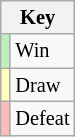<table class="wikitable" style="font-size: 85%">
<tr>
<th colspan="2">Key</th>
</tr>
<tr>
<td bgcolor=#BBF3BB></td>
<td>Win</td>
</tr>
<tr>
<td bgcolor=#FFFFBB></td>
<td>Draw</td>
</tr>
<tr>
<td bgcolor=#FFBBBB></td>
<td>Defeat</td>
</tr>
</table>
